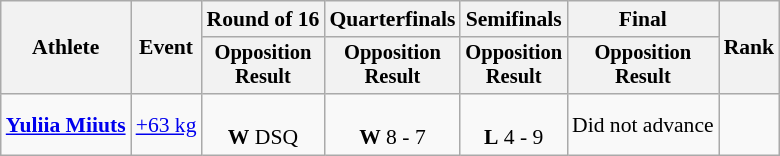<table class="wikitable" style="font-size:90%;">
<tr>
<th rowspan=2>Athlete</th>
<th rowspan=2>Event</th>
<th>Round of 16</th>
<th>Quarterfinals</th>
<th>Semifinals</th>
<th>Final</th>
<th rowspan=2>Rank</th>
</tr>
<tr style="font-size:95%">
<th>Opposition<br>Result</th>
<th>Opposition<br>Result</th>
<th>Opposition<br>Result</th>
<th>Opposition<br>Result</th>
</tr>
<tr align=center>
<td align=left><strong><a href='#'>Yuliia Miiuts</a></strong></td>
<td align=left><a href='#'>+63 kg</a></td>
<td><br><strong>W</strong> DSQ</td>
<td><br><strong>W</strong> 8 - 7</td>
<td><br><strong>L</strong> 4 - 9</td>
<td>Did not advance</td>
<td></td>
</tr>
</table>
